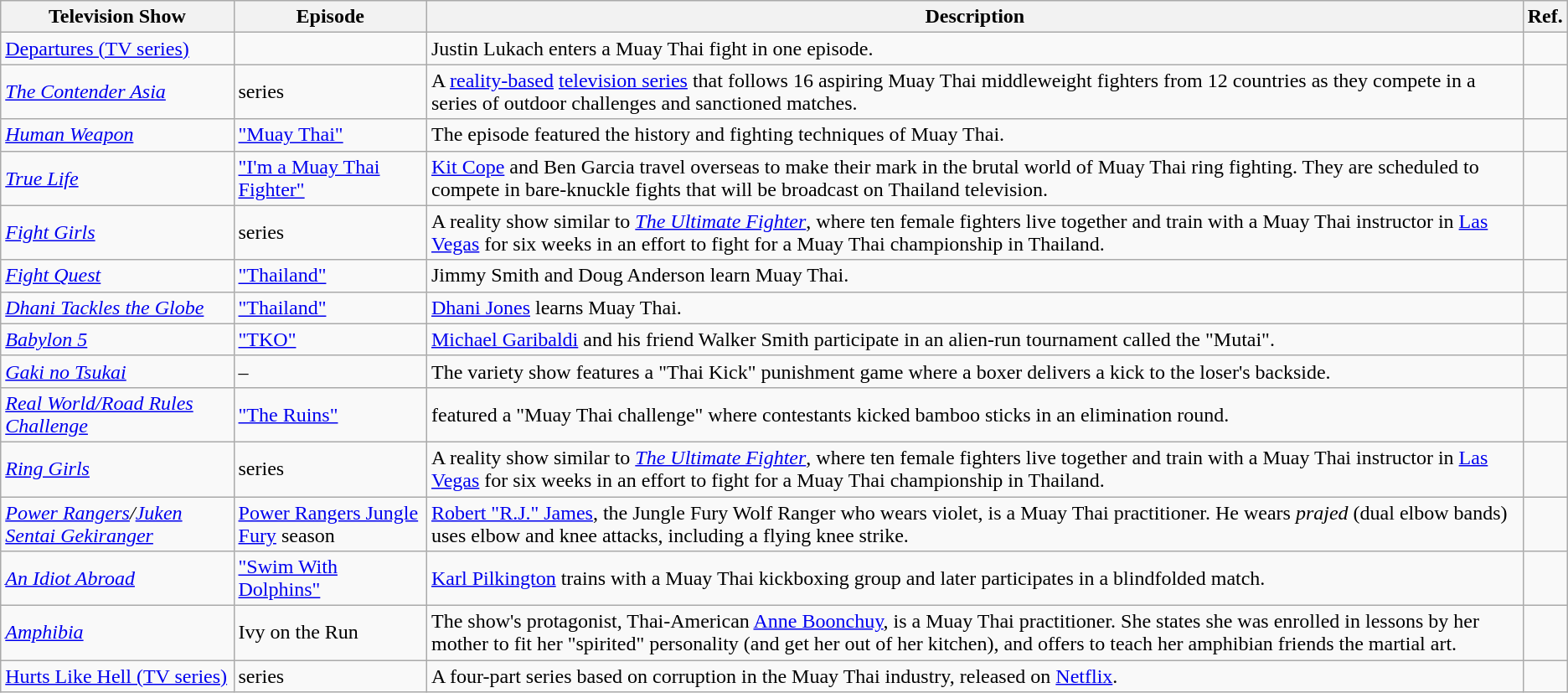<table class="wikitable sortable">
<tr>
<th>Television Show</th>
<th>Episode</th>
<th>Description</th>
<th>Ref.</th>
</tr>
<tr>
<td><a href='#'>Departures (TV series)</a></td>
<td></td>
<td>Justin Lukach enters a Muay Thai fight in one episode.</td>
</tr>
<tr>
<td><em><a href='#'>The Contender Asia</a></em></td>
<td>series</td>
<td>A <a href='#'>reality-based</a> <a href='#'>television series</a> that follows 16 aspiring Muay Thai middleweight fighters from 12 countries as they compete in a series of outdoor challenges and sanctioned matches.</td>
<td></td>
</tr>
<tr>
<td><em><a href='#'>Human Weapon</a></em></td>
<td><a href='#'>"Muay Thai"</a></td>
<td>The episode featured the history and fighting techniques of Muay Thai.</td>
<td></td>
</tr>
<tr>
<td><em><a href='#'>True Life</a></em></td>
<td><a href='#'>"I'm a Muay Thai Fighter"</a></td>
<td><a href='#'>Kit Cope</a> and Ben Garcia travel overseas to make their mark in the brutal world of Muay Thai ring fighting. They are scheduled to compete in bare-knuckle fights that will be broadcast on Thailand television.</td>
<td></td>
</tr>
<tr>
<td><em><a href='#'>Fight Girls</a></em></td>
<td>series</td>
<td>A reality show similar to <em><a href='#'>The Ultimate Fighter</a></em>, where ten female fighters live together and train with a Muay Thai instructor in <a href='#'>Las Vegas</a> for six weeks in an effort to fight for a Muay Thai championship in Thailand.</td>
<td></td>
</tr>
<tr>
<td><em><a href='#'>Fight Quest</a></em></td>
<td><a href='#'>"Thailand"</a></td>
<td>Jimmy Smith and Doug Anderson learn Muay Thai.</td>
<td></td>
</tr>
<tr>
<td><em><a href='#'>Dhani Tackles the Globe</a></em></td>
<td><a href='#'>"Thailand"</a></td>
<td><a href='#'>Dhani Jones</a> learns Muay Thai.</td>
<td></td>
</tr>
<tr>
<td><em><a href='#'>Babylon 5</a></em></td>
<td><a href='#'>"TKO"</a></td>
<td><a href='#'>Michael Garibaldi</a> and his friend Walker Smith participate in an alien-run tournament called the "Mutai".</td>
<td></td>
</tr>
<tr>
<td><em><a href='#'>Gaki no Tsukai</a></em></td>
<td>–</td>
<td>The variety show features a "Thai Kick" punishment game where a boxer delivers a kick to the loser's backside.</td>
<td></td>
</tr>
<tr>
<td><em><a href='#'>Real World/Road Rules Challenge</a></em></td>
<td><a href='#'>"The Ruins"</a></td>
<td>featured a "Muay Thai challenge" where contestants kicked bamboo sticks in an elimination round.</td>
<td></td>
</tr>
<tr>
<td><em><a href='#'>Ring Girls</a></em></td>
<td>series</td>
<td>A reality show similar to <em><a href='#'>The Ultimate Fighter</a></em>, where ten female fighters live together and train with a Muay Thai instructor in <a href='#'>Las Vegas</a> for six weeks in an effort to fight for a Muay Thai championship in Thailand.</td>
<td></td>
</tr>
<tr>
<td><em><a href='#'>Power Rangers</a>/<a href='#'>Juken Sentai Gekiranger</a></em></td>
<td><a href='#'>Power Rangers Jungle Fury</a> season</td>
<td><a href='#'>Robert "R.J." James</a>, the Jungle Fury Wolf Ranger who wears violet, is a Muay Thai practitioner. He wears <em>prajed</em> (dual elbow bands) uses elbow and knee attacks, including a flying knee strike.</td>
<td></td>
</tr>
<tr>
<td><em><a href='#'>An Idiot Abroad</a></em></td>
<td><a href='#'>"Swim With Dolphins"</a></td>
<td><a href='#'>Karl Pilkington</a> trains with a Muay Thai kickboxing group and later participates in a blindfolded match.</td>
<td></td>
</tr>
<tr>
<td><em><a href='#'>Amphibia</a></em></td>
<td>Ivy on the Run</td>
<td>The show's protagonist, Thai-American <a href='#'>Anne Boonchuy</a>, is a Muay Thai practitioner. She states she was enrolled in lessons by her mother to fit her "spirited" personality (and get her out of her kitchen), and offers to teach her amphibian friends the martial art.</td>
<td></td>
</tr>
<tr>
<td><a href='#'>Hurts Like Hell (TV series)</a></td>
<td>series</td>
<td>A four-part series based on corruption in the Muay Thai industry, released on <a href='#'>Netflix</a>.</td>
<td></td>
</tr>
</table>
